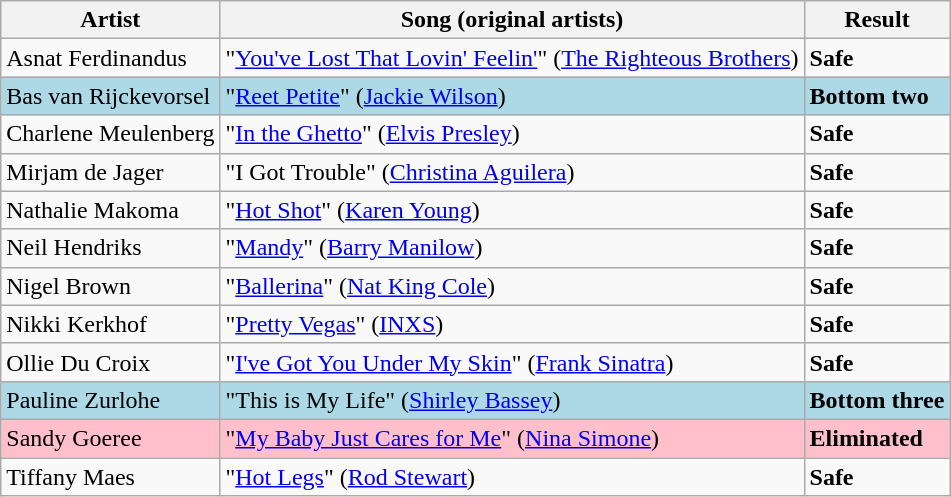<table class=wikitable>
<tr>
<th>Artist</th>
<th>Song (original artists)</th>
<th>Result</th>
</tr>
<tr>
<td>Asnat Ferdinandus</td>
<td>"<a href='#'>You've Lost That Lovin' Feelin'</a>" (<a href='#'>The Righteous Brothers</a>)</td>
<td><strong>Safe</strong></td>
</tr>
<tr style="background:lightblue;">
<td>Bas van Rijckevorsel</td>
<td>"<a href='#'>Reet Petite</a>" (<a href='#'>Jackie Wilson</a>)</td>
<td><strong>Bottom two</strong></td>
</tr>
<tr>
<td>Charlene Meulenberg</td>
<td>"<a href='#'>In the Ghetto</a>" (<a href='#'>Elvis Presley</a>)</td>
<td><strong>Safe</strong></td>
</tr>
<tr>
<td>Mirjam de Jager</td>
<td>"I Got Trouble" (<a href='#'>Christina Aguilera</a>)</td>
<td><strong>Safe</strong></td>
</tr>
<tr>
<td>Nathalie Makoma</td>
<td>"<a href='#'>Hot Shot</a>" (<a href='#'>Karen Young</a>)</td>
<td><strong>Safe</strong></td>
</tr>
<tr>
<td>Neil Hendriks</td>
<td>"<a href='#'>Mandy</a>" (<a href='#'>Barry Manilow</a>)</td>
<td><strong>Safe</strong></td>
</tr>
<tr>
<td>Nigel Brown</td>
<td>"<a href='#'>Ballerina</a>" (<a href='#'>Nat King Cole</a>)</td>
<td><strong>Safe</strong></td>
</tr>
<tr>
<td>Nikki Kerkhof</td>
<td>"<a href='#'>Pretty Vegas</a>" (<a href='#'>INXS</a>)</td>
<td><strong>Safe</strong></td>
</tr>
<tr>
<td>Ollie Du Croix</td>
<td>"<a href='#'>I've Got You Under My Skin</a>" (<a href='#'>Frank Sinatra</a>)</td>
<td><strong>Safe</strong></td>
</tr>
<tr style="background:lightblue;">
<td>Pauline Zurlohe</td>
<td>"This is My Life" (<a href='#'>Shirley Bassey</a>)</td>
<td><strong>Bottom three</strong></td>
</tr>
<tr style="background:pink;">
<td>Sandy Goeree</td>
<td>"<a href='#'>My Baby Just Cares for Me</a>" (<a href='#'>Nina Simone</a>)</td>
<td><strong>Eliminated</strong></td>
</tr>
<tr>
<td>Tiffany Maes</td>
<td>"<a href='#'>Hot Legs</a>" (<a href='#'>Rod Stewart</a>)</td>
<td><strong>Safe</strong></td>
</tr>
</table>
